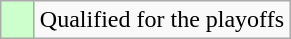<table class="wikitable">
<tr>
<td width=15px bgcolor="#CCFFCC"></td>
<td>Qualified for the playoffs</td>
</tr>
</table>
